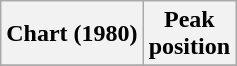<table class="wikitable sortable plainrowheaders" style="text-align:center">
<tr>
<th>Chart (1980)</th>
<th>Peak<br>position</th>
</tr>
<tr>
</tr>
</table>
